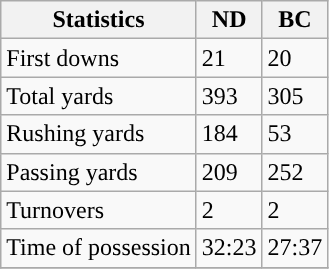<table class="wikitable">
<tr>
<th>Statistics</th>
<th>ND</th>
<th>BC</th>
</tr>
<tr>
<td>First downs</td>
<td>21</td>
<td>20</td>
</tr>
<tr>
<td>Total yards</td>
<td>393</td>
<td>305</td>
</tr>
<tr>
<td>Rushing yards</td>
<td>184</td>
<td>53</td>
</tr>
<tr>
<td>Passing yards</td>
<td>209</td>
<td>252</td>
</tr>
<tr>
<td>Turnovers</td>
<td>2</td>
<td>2</td>
</tr>
<tr>
<td>Time of possession</td>
<td>32:23</td>
<td>27:37</td>
</tr>
<tr>
</tr>
</table>
